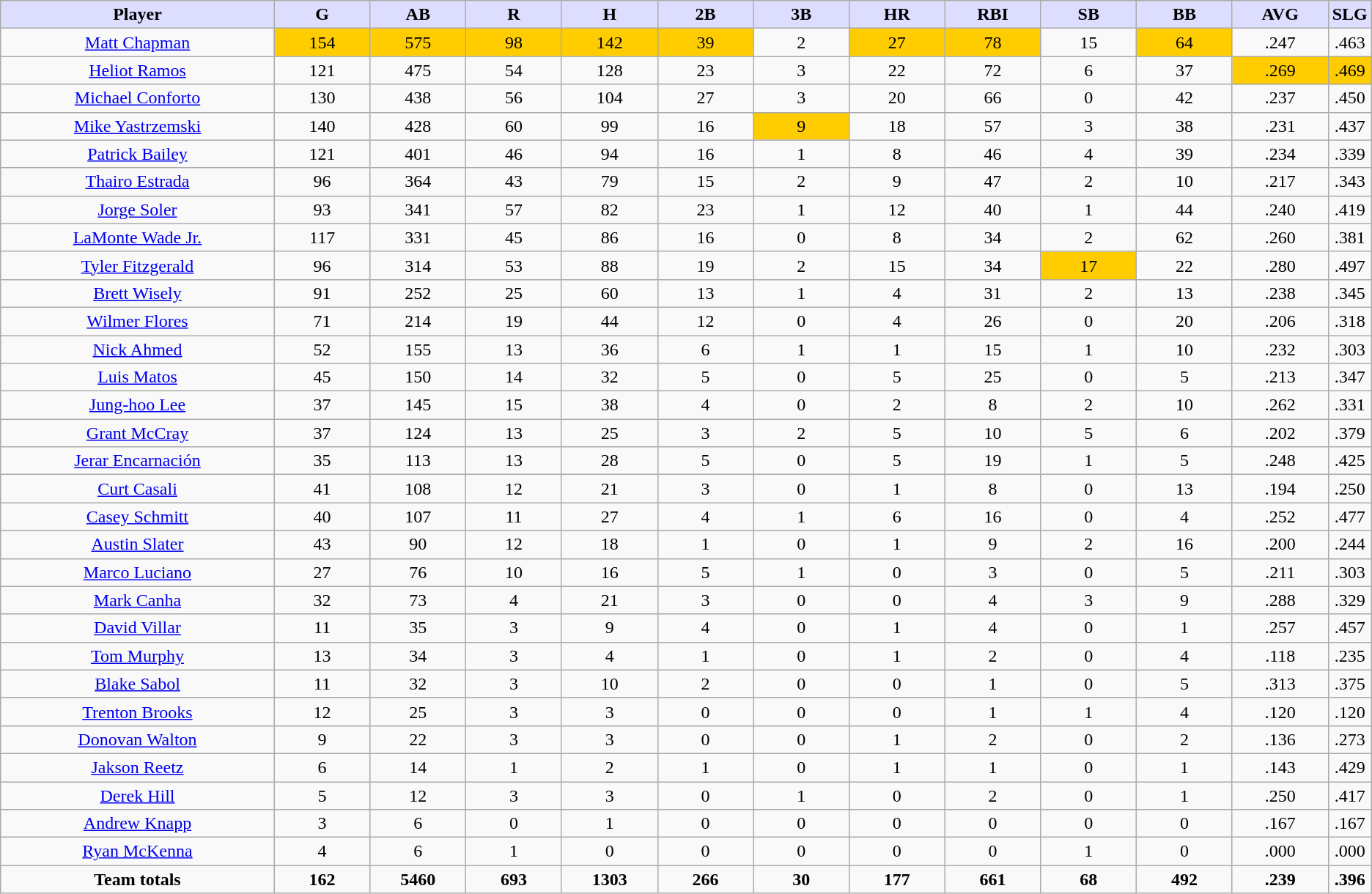<table class="wikitable" style="text-align:center;">
<tr>
<th style="background:#ddf;width:20%;"><strong>Player</strong></th>
<th style="background:#ddf;width:7%;"><strong>G</strong></th>
<th style="background:#ddf;width:7%;"><strong>AB</strong></th>
<th style="background:#ddf;width:7%;"><strong>R</strong></th>
<th style="background:#ddf;width:7%;"><strong>H</strong></th>
<th style="background:#ddf;width:7%;"><strong>2B</strong></th>
<th style="background:#ddf;width:7%;"><strong>3B</strong></th>
<th style="background:#ddf;width:7%;"><strong>HR</strong></th>
<th style="background:#ddf;width:7%;"><strong>RBI</strong></th>
<th style="background:#ddf;width:7%;"><strong>SB</strong></th>
<th style="background:#ddf;width:7%;"><strong>BB</strong></th>
<th style="background:#ddf;width:7%;"><strong>AVG</strong></th>
<th style="background:#ddf;width:7%;"><strong>SLG</strong></th>
</tr>
<tr>
<td><a href='#'>Matt Chapman</a></td>
<td bgcolor=#ffcc00>154</td>
<td bgcolor=#ffcc00>575</td>
<td bgcolor=#ffcc00>98</td>
<td bgcolor=#ffcc00>142</td>
<td bgcolor=#ffcc00>39</td>
<td>2</td>
<td bgcolor=#ffcc00>27</td>
<td bgcolor=#ffcc00>78</td>
<td>15</td>
<td bgcolor=#ffcc00>64</td>
<td>.247</td>
<td>.463</td>
</tr>
<tr>
<td><a href='#'>Heliot Ramos</a></td>
<td>121</td>
<td>475</td>
<td>54</td>
<td>128</td>
<td>23</td>
<td>3</td>
<td>22</td>
<td>72</td>
<td>6</td>
<td>37</td>
<td bgcolor=#ffcc0>.269</td>
<td bgcolor=#ffcc00>.469</td>
</tr>
<tr>
<td><a href='#'>Michael Conforto</a></td>
<td>130</td>
<td>438</td>
<td>56</td>
<td>104</td>
<td>27</td>
<td>3</td>
<td>20</td>
<td>66</td>
<td>0</td>
<td>42</td>
<td>.237</td>
<td>.450</td>
</tr>
<tr>
<td><a href='#'>Mike Yastrzemski</a></td>
<td>140</td>
<td>428</td>
<td>60</td>
<td>99</td>
<td>16</td>
<td bgcolor=#ffcc00>9</td>
<td>18</td>
<td>57</td>
<td>3</td>
<td>38</td>
<td>.231</td>
<td>.437</td>
</tr>
<tr>
<td><a href='#'>Patrick Bailey</a></td>
<td>121</td>
<td>401</td>
<td>46</td>
<td>94</td>
<td>16</td>
<td>1</td>
<td>8</td>
<td>46</td>
<td>4</td>
<td>39</td>
<td>.234</td>
<td>.339</td>
</tr>
<tr>
<td><a href='#'>Thairo Estrada</a></td>
<td>96</td>
<td>364</td>
<td>43</td>
<td>79</td>
<td>15</td>
<td>2</td>
<td>9</td>
<td>47</td>
<td>2</td>
<td>10</td>
<td>.217</td>
<td>.343</td>
</tr>
<tr>
<td><a href='#'>Jorge Soler</a></td>
<td>93</td>
<td>341</td>
<td>57</td>
<td>82</td>
<td>23</td>
<td>1</td>
<td>12</td>
<td>40</td>
<td>1</td>
<td>44</td>
<td>.240</td>
<td>.419</td>
</tr>
<tr>
<td><a href='#'>LaMonte Wade Jr.</a></td>
<td>117</td>
<td>331</td>
<td>45</td>
<td>86</td>
<td>16</td>
<td>0</td>
<td>8</td>
<td>34</td>
<td>2</td>
<td>62</td>
<td>.260</td>
<td>.381</td>
</tr>
<tr>
<td><a href='#'>Tyler Fitzgerald</a></td>
<td>96</td>
<td>314</td>
<td>53</td>
<td>88</td>
<td>19</td>
<td>2</td>
<td>15</td>
<td>34</td>
<td bgcolor=#ffcc00>17</td>
<td>22</td>
<td>.280</td>
<td>.497</td>
</tr>
<tr>
<td><a href='#'>Brett Wisely</a></td>
<td>91</td>
<td>252</td>
<td>25</td>
<td>60</td>
<td>13</td>
<td>1</td>
<td>4</td>
<td>31</td>
<td>2</td>
<td>13</td>
<td>.238</td>
<td>.345</td>
</tr>
<tr>
<td><a href='#'>Wilmer Flores</a></td>
<td>71</td>
<td>214</td>
<td>19</td>
<td>44</td>
<td>12</td>
<td>0</td>
<td>4</td>
<td>26</td>
<td>0</td>
<td>20</td>
<td>.206</td>
<td>.318</td>
</tr>
<tr>
<td><a href='#'>Nick Ahmed</a></td>
<td>52</td>
<td>155</td>
<td>13</td>
<td>36</td>
<td>6</td>
<td>1</td>
<td>1</td>
<td>15</td>
<td>1</td>
<td>10</td>
<td>.232</td>
<td>.303</td>
</tr>
<tr>
<td><a href='#'>Luis Matos</a></td>
<td>45</td>
<td>150</td>
<td>14</td>
<td>32</td>
<td>5</td>
<td>0</td>
<td>5</td>
<td>25</td>
<td>0</td>
<td>5</td>
<td>.213</td>
<td>.347</td>
</tr>
<tr>
<td><a href='#'>Jung-hoo Lee</a></td>
<td>37</td>
<td>145</td>
<td>15</td>
<td>38</td>
<td>4</td>
<td>0</td>
<td>2</td>
<td>8</td>
<td>2</td>
<td>10</td>
<td>.262</td>
<td>.331</td>
</tr>
<tr>
<td><a href='#'>Grant McCray</a></td>
<td>37</td>
<td>124</td>
<td>13</td>
<td>25</td>
<td>3</td>
<td>2</td>
<td>5</td>
<td>10</td>
<td>5</td>
<td>6</td>
<td>.202</td>
<td>.379</td>
</tr>
<tr>
<td><a href='#'>Jerar Encarnación</a></td>
<td>35</td>
<td>113</td>
<td>13</td>
<td>28</td>
<td>5</td>
<td>0</td>
<td>5</td>
<td>19</td>
<td>1</td>
<td>5</td>
<td>.248</td>
<td>.425</td>
</tr>
<tr>
<td><a href='#'>Curt Casali</a></td>
<td>41</td>
<td>108</td>
<td>12</td>
<td>21</td>
<td>3</td>
<td>0</td>
<td>1</td>
<td>8</td>
<td>0</td>
<td>13</td>
<td>.194</td>
<td>.250</td>
</tr>
<tr>
<td><a href='#'>Casey Schmitt</a></td>
<td>40</td>
<td>107</td>
<td>11</td>
<td>27</td>
<td>4</td>
<td>1</td>
<td>6</td>
<td>16</td>
<td>0</td>
<td>4</td>
<td>.252</td>
<td>.477</td>
</tr>
<tr>
<td><a href='#'>Austin Slater</a></td>
<td>43</td>
<td>90</td>
<td>12</td>
<td>18</td>
<td>1</td>
<td>0</td>
<td>1</td>
<td>9</td>
<td>2</td>
<td>16</td>
<td>.200</td>
<td>.244</td>
</tr>
<tr>
<td><a href='#'>Marco Luciano</a></td>
<td>27</td>
<td>76</td>
<td>10</td>
<td>16</td>
<td>5</td>
<td>1</td>
<td>0</td>
<td>3</td>
<td>0</td>
<td>5</td>
<td>.211</td>
<td>.303</td>
</tr>
<tr>
<td><a href='#'>Mark Canha</a></td>
<td>32</td>
<td>73</td>
<td>4</td>
<td>21</td>
<td>3</td>
<td>0</td>
<td>0</td>
<td>4</td>
<td>3</td>
<td>9</td>
<td>.288</td>
<td>.329</td>
</tr>
<tr>
<td><a href='#'>David Villar</a></td>
<td>11</td>
<td>35</td>
<td>3</td>
<td>9</td>
<td>4</td>
<td>0</td>
<td>1</td>
<td>4</td>
<td>0</td>
<td>1</td>
<td>.257</td>
<td>.457</td>
</tr>
<tr>
<td><a href='#'>Tom Murphy</a></td>
<td>13</td>
<td>34</td>
<td>3</td>
<td>4</td>
<td>1</td>
<td>0</td>
<td>1</td>
<td>2</td>
<td>0</td>
<td>4</td>
<td>.118</td>
<td>.235</td>
</tr>
<tr>
<td><a href='#'>Blake Sabol</a></td>
<td>11</td>
<td>32</td>
<td>3</td>
<td>10</td>
<td>2</td>
<td>0</td>
<td>0</td>
<td>1</td>
<td>0</td>
<td>5</td>
<td>.313</td>
<td>.375</td>
</tr>
<tr>
<td><a href='#'>Trenton Brooks</a></td>
<td>12</td>
<td>25</td>
<td>3</td>
<td>3</td>
<td>0</td>
<td>0</td>
<td>0</td>
<td>1</td>
<td>1</td>
<td>4</td>
<td>.120</td>
<td>.120</td>
</tr>
<tr>
<td><a href='#'>Donovan Walton</a></td>
<td>9</td>
<td>22</td>
<td>3</td>
<td>3</td>
<td>0</td>
<td>0</td>
<td>1</td>
<td>2</td>
<td>0</td>
<td>2</td>
<td>.136</td>
<td>.273</td>
</tr>
<tr>
<td><a href='#'>Jakson Reetz</a></td>
<td>6</td>
<td>14</td>
<td>1</td>
<td>2</td>
<td>1</td>
<td>0</td>
<td>1</td>
<td>1</td>
<td>0</td>
<td>1</td>
<td>.143</td>
<td>.429</td>
</tr>
<tr>
<td><a href='#'>Derek Hill</a></td>
<td>5</td>
<td>12</td>
<td>3</td>
<td>3</td>
<td>0</td>
<td>1</td>
<td>0</td>
<td>2</td>
<td>0</td>
<td>1</td>
<td>.250</td>
<td>.417</td>
</tr>
<tr>
<td><a href='#'>Andrew Knapp</a></td>
<td>3</td>
<td>6</td>
<td>0</td>
<td>1</td>
<td>0</td>
<td>0</td>
<td>0</td>
<td>0</td>
<td>0</td>
<td>0</td>
<td>.167</td>
<td>.167</td>
</tr>
<tr>
<td><a href='#'>Ryan McKenna</a></td>
<td>4</td>
<td>6</td>
<td>1</td>
<td>0</td>
<td>0</td>
<td>0</td>
<td>0</td>
<td>0</td>
<td>1</td>
<td>0</td>
<td>.000</td>
<td>.000</td>
</tr>
<tr>
<td><strong>Team totals</strong></td>
<td><strong>162</strong></td>
<td><strong>5460</strong></td>
<td><strong>693</strong></td>
<td><strong>1303</strong></td>
<td><strong>266</strong></td>
<td><strong>30</strong></td>
<td><strong>177</strong></td>
<td><strong>661</strong></td>
<td><strong>68</strong></td>
<td><strong>492</strong></td>
<td><strong>.239</strong></td>
<td><strong>.396</strong></td>
</tr>
</table>
